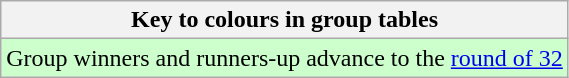<table class="wikitable">
<tr>
<th>Key to colours in group tables</th>
</tr>
<tr bgcolor=#ccffcc>
<td>Group winners and runners-up advance to the <a href='#'>round of 32</a></td>
</tr>
</table>
